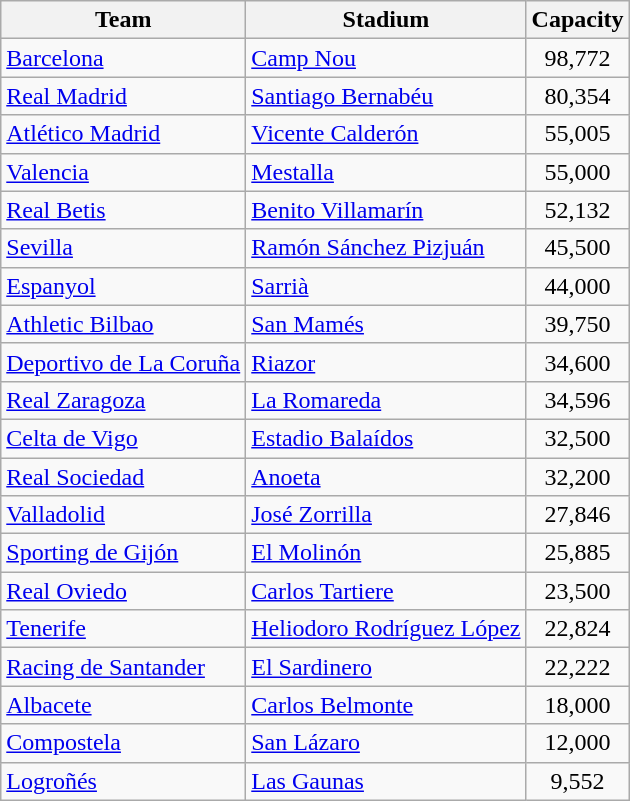<table class="wikitable sortable">
<tr>
<th>Team</th>
<th>Stadium</th>
<th>Capacity</th>
</tr>
<tr>
<td><a href='#'>Barcelona</a></td>
<td><a href='#'>Camp Nou</a></td>
<td align="center">98,772</td>
</tr>
<tr>
<td><a href='#'>Real Madrid</a></td>
<td><a href='#'>Santiago Bernabéu</a></td>
<td align="center">80,354</td>
</tr>
<tr>
<td><a href='#'>Atlético Madrid</a></td>
<td><a href='#'>Vicente Calderón</a></td>
<td align="center">55,005</td>
</tr>
<tr>
<td><a href='#'>Valencia</a></td>
<td><a href='#'>Mestalla</a></td>
<td align="center">55,000</td>
</tr>
<tr>
<td><a href='#'>Real Betis</a></td>
<td><a href='#'>Benito Villamarín</a></td>
<td align="center">52,132</td>
</tr>
<tr>
<td><a href='#'>Sevilla</a></td>
<td><a href='#'>Ramón Sánchez Pizjuán</a></td>
<td align="center">45,500</td>
</tr>
<tr>
<td><a href='#'>Espanyol</a></td>
<td><a href='#'>Sarrià</a></td>
<td align="center">44,000</td>
</tr>
<tr>
<td><a href='#'>Athletic Bilbao</a></td>
<td><a href='#'>San Mamés</a></td>
<td align="center">39,750</td>
</tr>
<tr>
<td><a href='#'>Deportivo de La Coruña</a></td>
<td><a href='#'>Riazor</a></td>
<td align="center">34,600</td>
</tr>
<tr>
<td><a href='#'>Real Zaragoza</a></td>
<td><a href='#'>La Romareda</a></td>
<td align="center">34,596</td>
</tr>
<tr>
<td><a href='#'>Celta de Vigo</a></td>
<td><a href='#'>Estadio Balaídos</a></td>
<td align="center">32,500</td>
</tr>
<tr>
<td><a href='#'>Real Sociedad</a></td>
<td><a href='#'>Anoeta</a></td>
<td align="center">32,200</td>
</tr>
<tr>
<td><a href='#'>Valladolid</a></td>
<td><a href='#'>José Zorrilla</a></td>
<td align="center">27,846</td>
</tr>
<tr>
<td><a href='#'>Sporting de Gijón</a></td>
<td><a href='#'>El Molinón</a></td>
<td align="center">25,885</td>
</tr>
<tr>
<td><a href='#'>Real Oviedo</a></td>
<td><a href='#'>Carlos Tartiere</a></td>
<td align="center">23,500</td>
</tr>
<tr>
<td><a href='#'>Tenerife</a></td>
<td><a href='#'>Heliodoro Rodríguez López</a></td>
<td align="center">22,824</td>
</tr>
<tr>
<td><a href='#'>Racing de Santander</a></td>
<td><a href='#'>El Sardinero</a></td>
<td align="center">22,222</td>
</tr>
<tr>
<td><a href='#'>Albacete</a></td>
<td><a href='#'>Carlos Belmonte</a></td>
<td align="center">18,000</td>
</tr>
<tr>
<td><a href='#'>Compostela</a></td>
<td><a href='#'>San Lázaro</a></td>
<td align="center">12,000</td>
</tr>
<tr>
<td><a href='#'>Logroñés</a></td>
<td><a href='#'>Las Gaunas</a></td>
<td align="center">9,552</td>
</tr>
</table>
